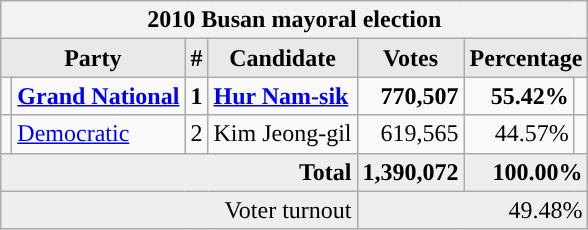<table class="wikitable">
<tr>
<th colspan="7">2010 Busan mayoral election</th>
</tr>
<tr>
<th style="background-color:#E9E9E9" colspan=2>Party</th>
<th style="background-color:#E9E9E9">#</th>
<th style="background-color:#E9E9E9">Candidate</th>
<th style="background-color:#E9E9E9">Votes</th>
<th style="background-color:#E9E9E9" colspan=2>Percentage</th>
</tr>
<tr style="font-weight:bold">
<td></td>
<td align=left><a href='#'>Grand National</a></td>
<td align=center>1</td>
<td align=left><a href='#'>Hur Nam-sik</a></td>
<td align=right>770,507</td>
<td align=right>55.42%</td>
<td align=right></td>
</tr>
<tr>
<td></td>
<td align=left><a href='#'>Democratic</a></td>
<td align=center>2</td>
<td align=left>Kim Jeong-gil</td>
<td align=right>619,565</td>
<td align=right>44.57%</td>
<td align=right></td>
</tr>
<tr bgcolor="#EEEEEE" style="font-weight:bold">
<td colspan="4" align=right>Total</td>
<td align=right>1,390,072</td>
<td align=right colspan=2>100.00%</td>
</tr>
<tr bgcolor="#EEEEEE">
<td colspan="4" align="right">Voter turnout</td>
<td colspan="3" align="right">49.48%</td>
</tr>
</table>
